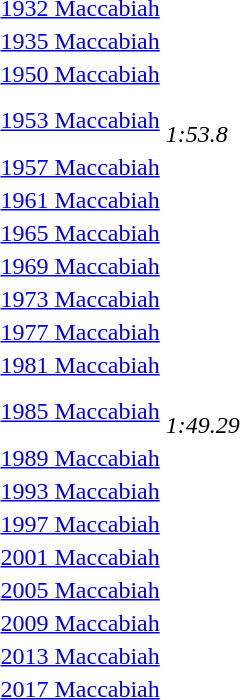<table>
<tr valign="top">
<td><a href='#'>1932 Maccabiah</a></td>
<td></td>
<td></td>
<td></td>
</tr>
<tr>
<td><a href='#'>1935 Maccabiah</a></td>
<td></td>
<td></td>
<td></td>
</tr>
<tr>
<td><a href='#'>1950 Maccabiah</a></td>
<td></td>
<td></td>
<td></td>
</tr>
<tr>
<td><a href='#'>1953 Maccabiah</a></td>
<td><br><em>1:53.8 </em></td>
<td></td>
<td></td>
</tr>
<tr>
<td><a href='#'>1957 Maccabiah</a></td>
<td></td>
<td></td>
<td></td>
</tr>
<tr>
<td><a href='#'>1961 Maccabiah</a></td>
<td></td>
<td></td>
<td></td>
</tr>
<tr>
<td><a href='#'>1965 Maccabiah</a></td>
<td></td>
<td></td>
<td></td>
</tr>
<tr>
<td><a href='#'>1969 Maccabiah</a></td>
<td></td>
<td></td>
<td></td>
</tr>
<tr>
<td><a href='#'>1973 Maccabiah</a></td>
<td></td>
<td></td>
<td></td>
</tr>
<tr>
<td><a href='#'>1977 Maccabiah</a></td>
<td></td>
<td></td>
<td></td>
</tr>
<tr>
<td><a href='#'>1981 Maccabiah</a></td>
<td></td>
<td></td>
<td></td>
</tr>
<tr>
<td><a href='#'>1985 Maccabiah</a></td>
<td><br><em>1:49.29 </em></td>
<td></td>
<td></td>
</tr>
<tr>
<td><a href='#'>1989 Maccabiah</a></td>
<td></td>
<td></td>
<td></td>
</tr>
<tr>
<td><a href='#'>1993 Maccabiah</a></td>
<td></td>
<td></td>
<td></td>
</tr>
<tr>
<td><a href='#'>1997 Maccabiah</a></td>
<td></td>
<td></td>
<td></td>
</tr>
<tr>
<td><a href='#'>2001 Maccabiah</a></td>
<td></td>
<td></td>
<td></td>
</tr>
<tr>
<td><a href='#'>2005 Maccabiah</a></td>
<td></td>
<td></td>
<td></td>
</tr>
<tr>
<td><a href='#'>2009 Maccabiah</a></td>
<td></td>
<td></td>
<td></td>
</tr>
<tr>
<td><a href='#'>2013 Maccabiah</a></td>
<td></td>
<td></td>
<td></td>
</tr>
<tr>
<td><a href='#'>2017 Maccabiah</a></td>
<td></td>
<td></td>
<td></td>
</tr>
</table>
